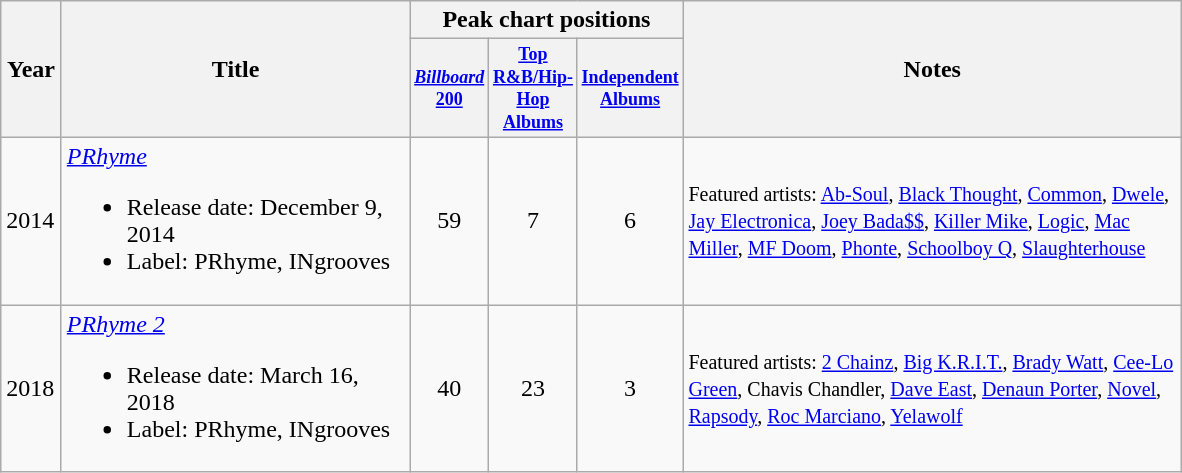<table class="wikitable">
<tr>
<th rowspan="2" style="width:33px;">Year</th>
<th rowspan="2" style="width:225px;">Title</th>
<th colspan="3">Peak chart positions</th>
<th rowspan="2" style="width:325px;">Notes</th>
</tr>
<tr>
<th style="width:3em;font-size:75%;"><a href='#'><em>Billboard</em> 200</a><br></th>
<th style="width:3em;font-size:75%;"><a href='#'>Top R&B/Hip-Hop Albums</a><br></th>
<th style="width:3em;font-size:75%;"><a href='#'>Independent Albums</a><br></th>
</tr>
<tr>
<td>2014</td>
<td><em><a href='#'>PRhyme</a></em><br><ul><li>Release date: December 9, 2014</li><li>Label: PRhyme, INgrooves</li></ul></td>
<td style="text-align:center;">59</td>
<td style="text-align:center;">7</td>
<td style="text-align:center;">6</td>
<td><small>Featured artists: <a href='#'>Ab-Soul</a>, <a href='#'>Black Thought</a>, <a href='#'>Common</a>, <a href='#'>Dwele</a>, <a href='#'>Jay Electronica</a>, <a href='#'>Joey Bada$$</a>, <a href='#'>Killer Mike</a>, <a href='#'>Logic</a>, <a href='#'>Mac Miller</a>, <a href='#'>MF Doom</a>, <a href='#'>Phonte</a>, <a href='#'>Schoolboy Q</a>, <a href='#'>Slaughterhouse</a></small></td>
</tr>
<tr>
<td>2018</td>
<td><em><a href='#'>PRhyme 2</a></em><br><ul><li>Release date: March 16, 2018</li><li>Label: PRhyme, INgrooves</li></ul></td>
<td style="text-align:center;">40</td>
<td style="text-align:center;">23</td>
<td style="text-align:center;">3</td>
<td><small>Featured artists: <a href='#'>2 Chainz</a>, <a href='#'>Big K.R.I.T.</a>, <a href='#'>Brady Watt</a>, <a href='#'>Cee-Lo Green</a>, Chavis Chandler, <a href='#'>Dave East</a>, <a href='#'>Denaun Porter</a>, <a href='#'>Novel</a>, <a href='#'>Rapsody</a>, <a href='#'>Roc Marciano</a>, <a href='#'>Yelawolf</a></small></td>
</tr>
</table>
